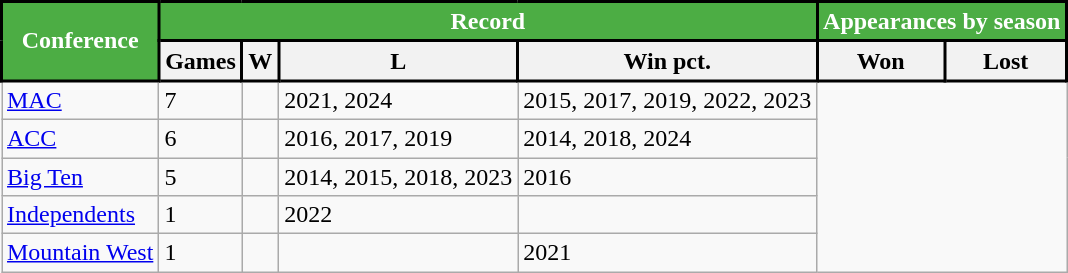<table class="wikitable sortable">
<tr>
<th style="background:#4CAD44; color:#FFFFFF; border: 2px solid #000000;" rowspan=2>Conference</th>
<th style="background:#4CAD44; color:#FFFFFF; border: 2px solid #000000;" colspan=4>Record</th>
<th style="background:#4CAD44; color:#FFFFFF; border: 2px solid #000000;" colspan=2>Appearances by season</th>
</tr>
<tr>
<th style="border: 2px solid #000000;">Games</th>
<th style="border: 2px solid #000000;">W</th>
<th style="border: 2px solid #000000;">L</th>
<th style="border: 2px solid #000000;">Win pct.</th>
<th style="border: 2px solid #000000;" class=unsortable>Won</th>
<th style="border: 2px solid #000000;" class=unsortable>Lost</th>
</tr>
<tr>
<td><a href='#'>MAC</a></td>
<td>7</td>
<td></td>
<td>2021, 2024</td>
<td>2015, 2017, 2019, 2022, 2023</td>
</tr>
<tr>
<td><a href='#'>ACC</a></td>
<td>6</td>
<td></td>
<td>2016, 2017, 2019</td>
<td>2014, 2018, 2024</td>
</tr>
<tr>
<td><a href='#'>Big Ten</a></td>
<td>5</td>
<td></td>
<td>2014, 2015, 2018, 2023</td>
<td>2016</td>
</tr>
<tr>
<td><a href='#'>Independents</a></td>
<td>1</td>
<td></td>
<td>2022</td>
<td></td>
</tr>
<tr>
<td><a href='#'>Mountain West</a></td>
<td>1</td>
<td></td>
<td></td>
<td>2021</td>
</tr>
</table>
